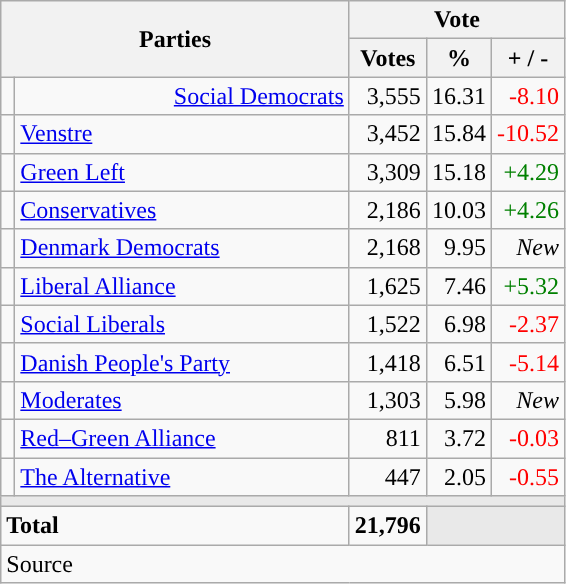<table class="wikitable" style="text-align:right;">
<tr>
<th style="text-align:centre;" rowspan="2" colspan="2" width="225">Parties</th>
<th colspan="3">Vote</th>
</tr>
<tr>
<th width="15">Votes</th>
<th width="15">%</th>
<th width="15">+ / -</th>
</tr>
<tr>
<td width=2 bgcolor=></td>
<td><a href='#'>Social Democrats</a></td>
<td>3,555</td>
<td>16.31</td>
<td style=color:red;>-8.10</td>
</tr>
<tr>
<td width=2 bgcolor=></td>
<td align=left><a href='#'>Venstre</a></td>
<td>3,452</td>
<td>15.84</td>
<td style=color:red;>-10.52</td>
</tr>
<tr>
<td width=2 bgcolor=></td>
<td align=left><a href='#'>Green Left</a></td>
<td>3,309</td>
<td>15.18</td>
<td style=color:green;>+4.29</td>
</tr>
<tr>
<td width=2 bgcolor=></td>
<td align=left><a href='#'>Conservatives</a></td>
<td>2,186</td>
<td>10.03</td>
<td style=color:green;>+4.26</td>
</tr>
<tr>
<td width=2 bgcolor=></td>
<td align=left><a href='#'>Denmark Democrats</a></td>
<td>2,168</td>
<td>9.95</td>
<td><em>New</em></td>
</tr>
<tr>
<td width=2 bgcolor=></td>
<td align=left><a href='#'>Liberal Alliance</a></td>
<td>1,625</td>
<td>7.46</td>
<td style=color:green;>+5.32</td>
</tr>
<tr>
<td width=2 bgcolor=></td>
<td align=left><a href='#'>Social Liberals</a></td>
<td>1,522</td>
<td>6.98</td>
<td style=color:red;>-2.37</td>
</tr>
<tr>
<td width=2 bgcolor=></td>
<td align=left><a href='#'>Danish People's Party</a></td>
<td>1,418</td>
<td>6.51</td>
<td style=color:red;>-5.14</td>
</tr>
<tr>
<td width=2 bgcolor=></td>
<td align=left><a href='#'>Moderates</a></td>
<td>1,303</td>
<td>5.98</td>
<td><em>New</em></td>
</tr>
<tr>
<td width=2 bgcolor=></td>
<td align=left><a href='#'>Red–Green Alliance</a></td>
<td>811</td>
<td>3.72</td>
<td style=color:red;>-0.03</td>
</tr>
<tr>
<td width=2 bgcolor=></td>
<td align=left><a href='#'>The Alternative</a></td>
<td>447</td>
<td>2.05</td>
<td style=color:red;>-0.55</td>
</tr>
<tr>
<td colspan="7" bgcolor="#E9E9E9"></td>
</tr>
<tr>
<td align="left" colspan="2"><strong>Total</strong></td>
<td><strong>21,796</strong></td>
<td bgcolor=#E9E9E9 colspan=2></td>
</tr>
<tr>
<td align="left" colspan="6">Source</td>
</tr>
</table>
